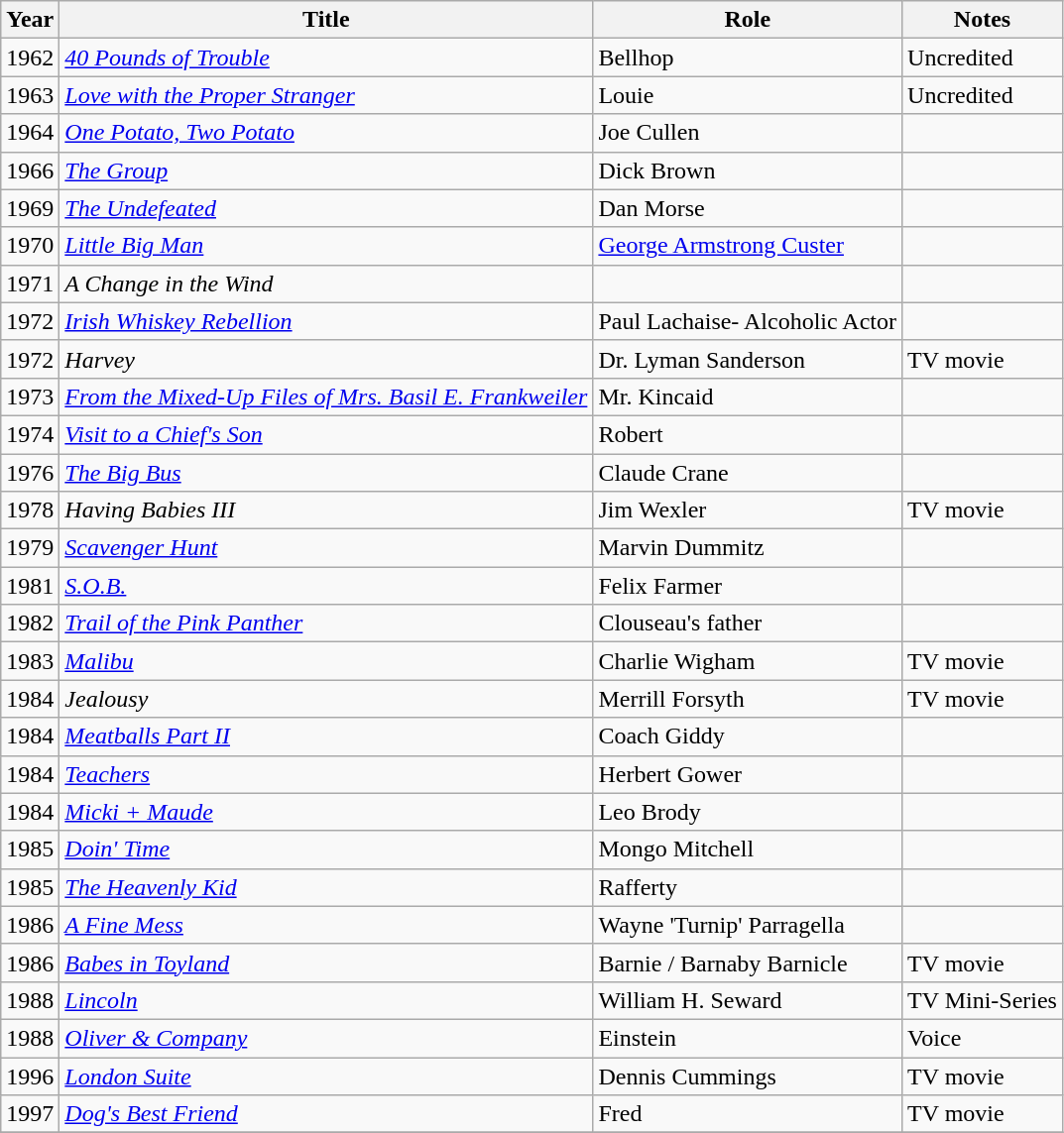<table class="wikitable sortable">
<tr>
<th>Year</th>
<th>Title</th>
<th>Role</th>
<th class="unsortable">Notes</th>
</tr>
<tr>
<td>1962</td>
<td><em><a href='#'>40 Pounds of Trouble</a></em></td>
<td>Bellhop</td>
<td>Uncredited</td>
</tr>
<tr>
<td>1963</td>
<td><em><a href='#'>Love with the Proper Stranger</a></em></td>
<td>Louie</td>
<td>Uncredited</td>
</tr>
<tr>
<td>1964</td>
<td><em><a href='#'>One Potato, Two Potato</a></em></td>
<td>Joe Cullen</td>
<td></td>
</tr>
<tr>
<td>1966</td>
<td><em><a href='#'>The Group</a></em></td>
<td>Dick Brown</td>
<td></td>
</tr>
<tr>
<td>1969</td>
<td><em><a href='#'>The Undefeated</a></em></td>
<td>Dan Morse</td>
<td></td>
</tr>
<tr>
<td>1970</td>
<td><em><a href='#'>Little Big Man</a></em></td>
<td><a href='#'>George Armstrong Custer</a></td>
<td></td>
</tr>
<tr>
<td>1971</td>
<td><em>A Change in the Wind</em></td>
<td></td>
<td></td>
</tr>
<tr>
<td>1972</td>
<td><em><a href='#'>Irish Whiskey Rebellion</a></em></td>
<td>Paul Lachaise- Alcoholic Actor</td>
<td></td>
</tr>
<tr>
<td>1972</td>
<td><em>Harvey</em></td>
<td>Dr. Lyman Sanderson</td>
<td>TV movie</td>
</tr>
<tr>
<td>1973</td>
<td><em><a href='#'>From the Mixed-Up Files of Mrs. Basil E. Frankweiler</a></em></td>
<td>Mr. Kincaid</td>
<td></td>
</tr>
<tr>
<td>1974</td>
<td><em><a href='#'>Visit to a Chief's Son</a></em></td>
<td>Robert</td>
<td></td>
</tr>
<tr>
<td>1976</td>
<td><em><a href='#'>The Big Bus</a></em></td>
<td>Claude Crane</td>
<td></td>
</tr>
<tr>
<td>1978</td>
<td><em>Having Babies III</em></td>
<td>Jim Wexler</td>
<td>TV movie</td>
</tr>
<tr>
<td>1979</td>
<td><em><a href='#'>Scavenger Hunt</a></em></td>
<td>Marvin Dummitz</td>
<td></td>
</tr>
<tr>
<td>1981</td>
<td><em><a href='#'>S.O.B.</a></em></td>
<td>Felix Farmer</td>
<td></td>
</tr>
<tr>
<td>1982</td>
<td><em><a href='#'>Trail of the Pink Panther</a></em></td>
<td>Clouseau's father</td>
<td></td>
</tr>
<tr>
<td>1983</td>
<td><em><a href='#'>Malibu</a></em></td>
<td>Charlie Wigham</td>
<td>TV movie</td>
</tr>
<tr>
<td>1984</td>
<td><em>Jealousy</em></td>
<td>Merrill Forsyth</td>
<td>TV movie</td>
</tr>
<tr>
<td>1984</td>
<td><em><a href='#'>Meatballs Part II</a></em></td>
<td>Coach Giddy</td>
<td></td>
</tr>
<tr>
<td>1984</td>
<td><em><a href='#'>Teachers</a></em></td>
<td>Herbert Gower</td>
<td></td>
</tr>
<tr>
<td>1984</td>
<td><em><a href='#'>Micki + Maude</a></em></td>
<td>Leo Brody</td>
<td></td>
</tr>
<tr>
<td>1985</td>
<td><em><a href='#'>Doin' Time</a></em></td>
<td>Mongo Mitchell</td>
<td></td>
</tr>
<tr>
<td>1985</td>
<td><em><a href='#'>The Heavenly Kid</a></em></td>
<td>Rafferty</td>
<td></td>
</tr>
<tr>
<td>1986</td>
<td><em><a href='#'>A Fine Mess</a></em></td>
<td>Wayne 'Turnip' Parragella</td>
<td></td>
</tr>
<tr>
<td>1986</td>
<td><em><a href='#'>Babes in Toyland</a></em></td>
<td>Barnie / Barnaby Barnicle</td>
<td>TV movie</td>
</tr>
<tr>
<td>1988</td>
<td><em><a href='#'>Lincoln</a></em></td>
<td>William H. Seward</td>
<td>TV Mini-Series</td>
</tr>
<tr>
<td>1988</td>
<td><em><a href='#'>Oliver & Company</a></em></td>
<td>Einstein</td>
<td>Voice</td>
</tr>
<tr>
<td>1996</td>
<td><em><a href='#'>London Suite</a></em></td>
<td>Dennis Cummings</td>
<td>TV movie</td>
</tr>
<tr>
<td>1997</td>
<td><em><a href='#'>Dog's Best Friend</a></em></td>
<td>Fred</td>
<td>TV movie</td>
</tr>
<tr>
</tr>
</table>
